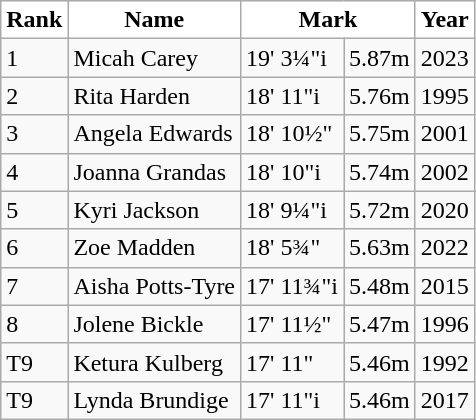<table class="wikitable">
<tr>
<th style="background:white">Rank</th>
<th style="background:white">Name</th>
<th colspan="2" style="background:white">Mark</th>
<th style="background:white">Year</th>
</tr>
<tr>
<td>1</td>
<td>Micah Carey</td>
<td>19' 3¼"i</td>
<td>5.87m</td>
<td>2023</td>
</tr>
<tr>
<td>2</td>
<td>Rita Harden</td>
<td>18' 11"i</td>
<td>5.76m</td>
<td>1995</td>
</tr>
<tr>
<td>3</td>
<td>Angela Edwards</td>
<td>18' 10½"</td>
<td>5.75m</td>
<td>2001</td>
</tr>
<tr>
<td>4</td>
<td>Joanna Grandas</td>
<td>18' 10"i</td>
<td>5.74m</td>
<td>2002</td>
</tr>
<tr>
<td>5</td>
<td>Kyri Jackson</td>
<td>18' 9¼"i</td>
<td>5.72m</td>
<td>2020</td>
</tr>
<tr>
<td>6</td>
<td>Zoe Madden</td>
<td>18' 5¾"</td>
<td>5.63m</td>
<td>2022</td>
</tr>
<tr>
<td>7</td>
<td>Aisha Potts-Tyre</td>
<td>17' 11¾"i</td>
<td>5.48m</td>
<td>2015</td>
</tr>
<tr>
<td>8</td>
<td>Jolene Bickle</td>
<td>17' 11½"</td>
<td>5.47m</td>
<td>1996</td>
</tr>
<tr>
<td>T9</td>
<td>Ketura Kulberg</td>
<td>17' 11"</td>
<td>5.46m</td>
<td>1992</td>
</tr>
<tr>
<td>T9</td>
<td>Lynda Brundige</td>
<td>17' 11"i</td>
<td>5.46m</td>
<td>2017</td>
</tr>
</table>
